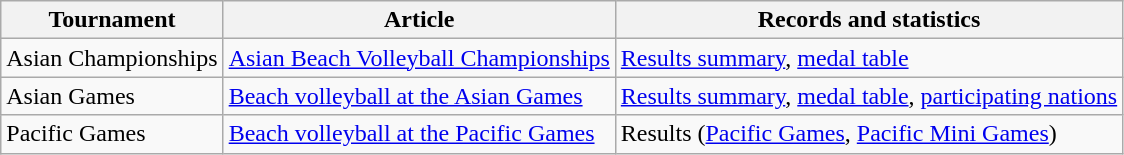<table class="wikitable">
<tr>
<th>Tournament</th>
<th>Article</th>
<th>Records and statistics</th>
</tr>
<tr>
<td>Asian Championships</td>
<td><a href='#'>Asian Beach Volleyball Championships</a></td>
<td><a href='#'>Results summary</a>, <a href='#'>medal table</a></td>
</tr>
<tr>
<td>Asian Games</td>
<td><a href='#'>Beach volleyball at the Asian Games</a></td>
<td><a href='#'>Results summary</a>, <a href='#'>medal table</a>, <a href='#'>participating nations</a></td>
</tr>
<tr>
<td>Pacific Games</td>
<td><a href='#'>Beach volleyball at the Pacific Games</a></td>
<td>Results (<a href='#'>Pacific Games</a>, <a href='#'>Pacific Mini Games</a>)</td>
</tr>
</table>
